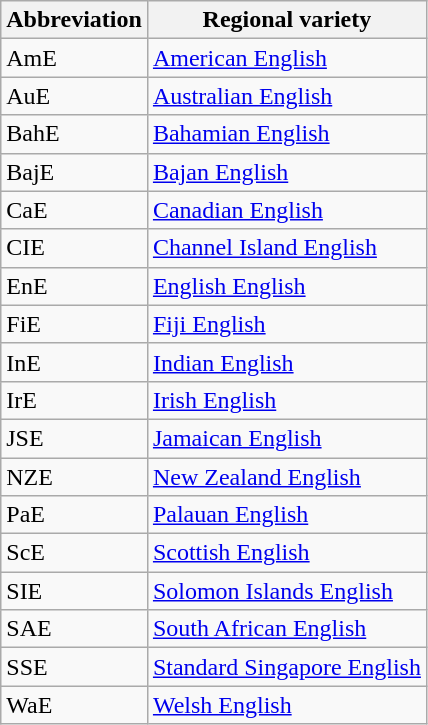<table class="wikitable sortable mw-collapsible mw-collapsed">
<tr>
<th>Abbreviation</th>
<th>Regional variety</th>
</tr>
<tr>
<td>AmE</td>
<td><a href='#'>American English</a></td>
</tr>
<tr>
<td>AuE</td>
<td><a href='#'>Australian English</a></td>
</tr>
<tr>
<td>BahE</td>
<td><a href='#'>Bahamian English</a></td>
</tr>
<tr>
<td>BajE</td>
<td><a href='#'>Bajan English</a></td>
</tr>
<tr>
<td>CaE</td>
<td><a href='#'>Canadian English</a></td>
</tr>
<tr>
<td>CIE</td>
<td><a href='#'>Channel Island English</a></td>
</tr>
<tr>
<td>EnE</td>
<td><a href='#'>English English</a></td>
</tr>
<tr>
<td>FiE</td>
<td><a href='#'>Fiji English</a></td>
</tr>
<tr>
<td>InE</td>
<td><a href='#'>Indian English</a></td>
</tr>
<tr>
<td>IrE</td>
<td><a href='#'>Irish English</a></td>
</tr>
<tr>
<td>JSE</td>
<td><a href='#'>Jamaican English</a></td>
</tr>
<tr>
<td>NZE</td>
<td><a href='#'>New Zealand English</a></td>
</tr>
<tr>
<td>PaE</td>
<td><a href='#'>Palauan English</a></td>
</tr>
<tr>
<td>ScE</td>
<td><a href='#'>Scottish English</a></td>
</tr>
<tr>
<td>SIE</td>
<td><a href='#'>Solomon Islands English</a></td>
</tr>
<tr>
<td>SAE</td>
<td><a href='#'>South African English</a></td>
</tr>
<tr>
<td>SSE</td>
<td><a href='#'>Standard Singapore English</a></td>
</tr>
<tr>
<td>WaE</td>
<td><a href='#'>Welsh English</a></td>
</tr>
</table>
